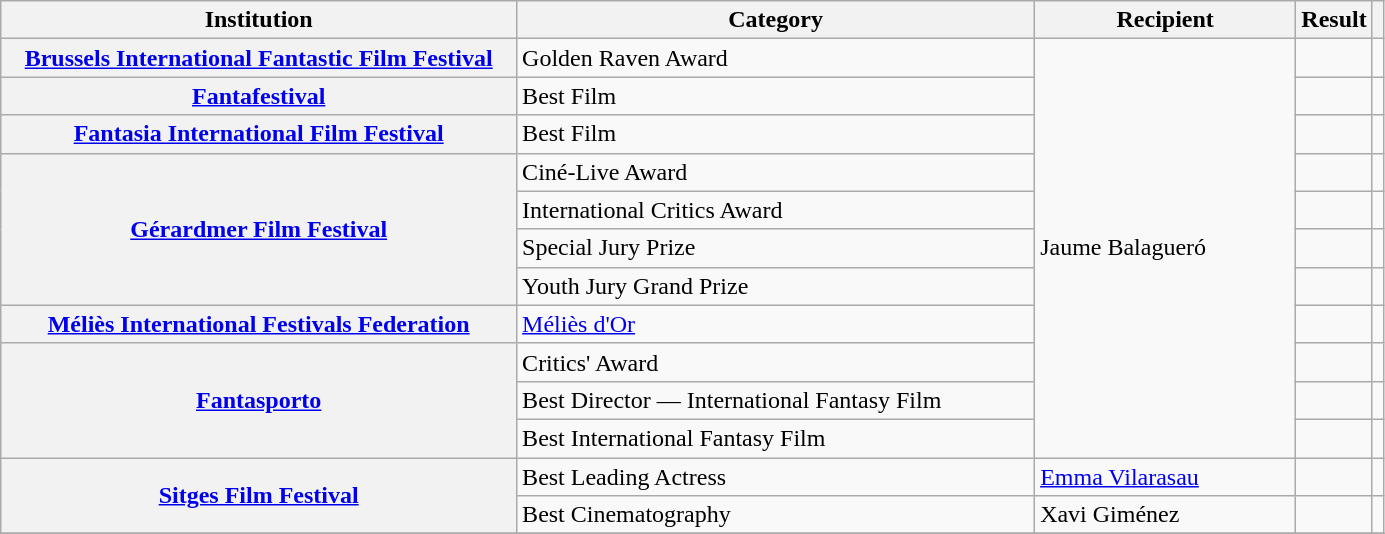<table class="wikitable unsortable plainrowheaders" style="width:73%;">
<tr>
<th style="width:40%;">Institution</th>
<th style="width:40%;">Category</th>
<th style="width:20%;">Recipient</th>
<th style="width:12%;">Result</th>
<th style="width:1%;"></th>
</tr>
<tr>
<th scope="row" style="text-align:center;"><a href='#'>Brussels International Fantastic Film Festival</a></th>
<td>Golden Raven Award</td>
<td rowspan="11">Jaume Balagueró</td>
<td></td>
<td style="text-align:center;"></td>
</tr>
<tr>
<th scope="row" style="text-align:center;"><a href='#'>Fantafestival</a></th>
<td>Best Film</td>
<td></td>
<td style="text-align:center;"></td>
</tr>
<tr>
<th scope="row" style="text-align:center;"><a href='#'>Fantasia International Film Festival</a></th>
<td>Best Film</td>
<td></td>
<td style="text-align:center;"></td>
</tr>
<tr>
<th scope="row" style="text-align:center;" rowspan="4"><a href='#'>Gérardmer Film Festival</a></th>
<td>Ciné-Live Award</td>
<td></td>
<td style="text-align:center;"></td>
</tr>
<tr>
<td>International Critics Award</td>
<td></td>
<td style="text-align:center;"></td>
</tr>
<tr>
<td>Special Jury Prize</td>
<td></td>
<td style="text-align:center;"></td>
</tr>
<tr>
<td>Youth Jury Grand Prize</td>
<td></td>
<td style="text-align:center;"></td>
</tr>
<tr>
<th scope="row" style="text-align:center;"><a href='#'>Méliès International Festivals Federation</a></th>
<td><a href='#'>Méliès d'Or</a></td>
<td></td>
<td style="text-align:center;"></td>
</tr>
<tr>
<th scope="row" style="text-align:center;" rowspan="3"><a href='#'>Fantasporto</a></th>
<td>Critics' Award</td>
<td></td>
<td style="text-align:center;"></td>
</tr>
<tr>
<td>Best Director — International Fantasy Film</td>
<td></td>
<td style="text-align:center;"></td>
</tr>
<tr>
<td>Best International Fantasy Film</td>
<td></td>
<td style="text-align:center;"></td>
</tr>
<tr>
<th scope="row" style="text-align:center;" rowspan="2"><a href='#'>Sitges Film Festival</a></th>
<td>Best Leading Actress</td>
<td><a href='#'>Emma Vilarasau</a></td>
<td></td>
<td style="text-align:center;"></td>
</tr>
<tr>
<td>Best Cinematography</td>
<td>Xavi Giménez</td>
<td></td>
<td style="text-align:center;"></td>
</tr>
<tr>
</tr>
</table>
